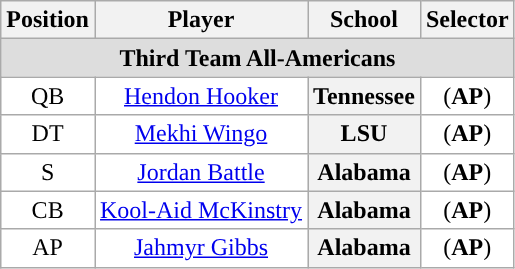<table class="wikitable">
<tr>
<th>Position</th>
<th>Player</th>
<th>School</th>
<th>Selector</th>
</tr>
<tr>
<td colspan="6" style="text-align:center; background:#ddd;"><strong>Third Team All-Americans</strong></td>
</tr>
<tr style="text-align:center;">
<td style="background:white">QB</td>
<td style="background:white"><a href='#'>Hendon Hooker</a></td>
<th>Tennessee</th>
<td style="background:white">(<strong>AP</strong>)</td>
</tr>
<tr style="text-align:center;">
<td style="background:white">DT</td>
<td style="background:white"><a href='#'>Mekhi Wingo</a></td>
<th>LSU</th>
<td style="background:white">(<strong>AP</strong>)</td>
</tr>
<tr style="text-align:center;">
<td style="background:white">S</td>
<td style="background:white"><a href='#'>Jordan Battle</a></td>
<th>Alabama</th>
<td style="background:white">(<strong>AP</strong>)</td>
</tr>
<tr style="text-align:center;">
<td style="background:white">CB</td>
<td style="background:white"><a href='#'>Kool-Aid McKinstry</a></td>
<th>Alabama</th>
<td style="background:white">(<strong>AP</strong>)</td>
</tr>
<tr style="text-align:center;">
<td style="background:white">AP</td>
<td style="background:white"><a href='#'>Jahmyr Gibbs</a></td>
<th>Alabama</th>
<td style="background:white">(<strong>AP</strong>)</td>
</tr>
</table>
